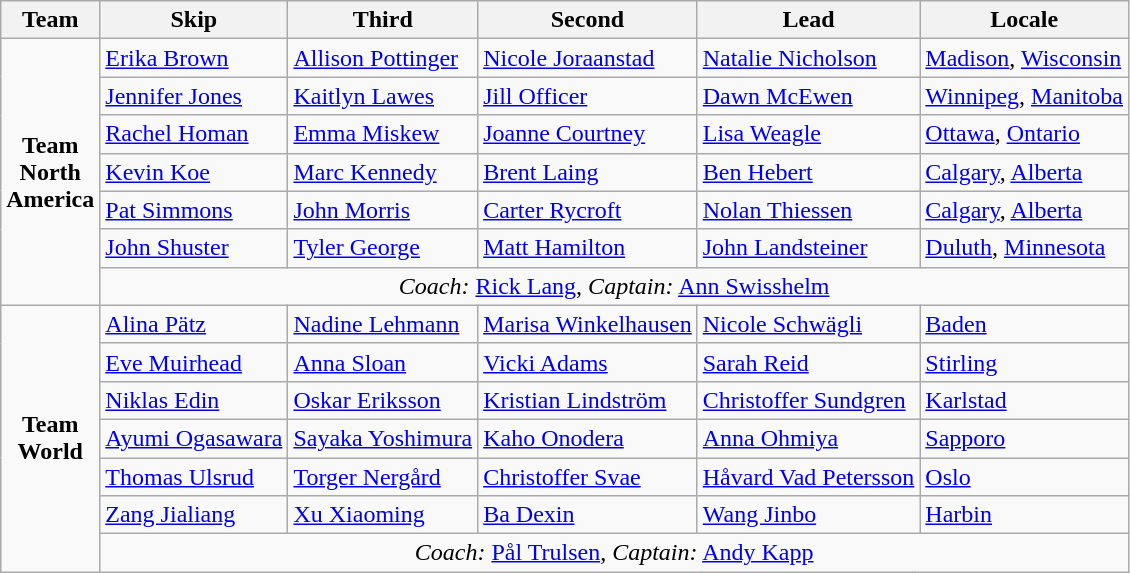<table class="wikitable">
<tr>
<th>Team</th>
<th>Skip</th>
<th>Third</th>
<th>Second</th>
<th>Lead</th>
<th>Locale</th>
</tr>
<tr>
<td rowspan=7 align=center><strong>Team <br> North <br> America</strong></td>
<td><a href='#'>Erika Brown</a></td>
<td><a href='#'>Allison Pottinger</a></td>
<td><a href='#'>Nicole Joraanstad</a></td>
<td><a href='#'>Natalie Nicholson</a></td>
<td> <a href='#'>Madison</a>, <a href='#'>Wisconsin</a></td>
</tr>
<tr>
<td><a href='#'>Jennifer Jones</a></td>
<td><a href='#'>Kaitlyn Lawes</a></td>
<td><a href='#'>Jill Officer</a></td>
<td><a href='#'>Dawn McEwen</a></td>
<td> <a href='#'>Winnipeg</a>, <a href='#'>Manitoba</a></td>
</tr>
<tr>
<td><a href='#'>Rachel Homan</a></td>
<td><a href='#'>Emma Miskew</a></td>
<td><a href='#'>Joanne Courtney</a></td>
<td><a href='#'>Lisa Weagle</a></td>
<td> <a href='#'>Ottawa</a>, <a href='#'>Ontario</a></td>
</tr>
<tr>
<td><a href='#'>Kevin Koe</a></td>
<td><a href='#'>Marc Kennedy</a></td>
<td><a href='#'>Brent Laing</a></td>
<td><a href='#'>Ben Hebert</a></td>
<td> <a href='#'>Calgary</a>, <a href='#'>Alberta</a></td>
</tr>
<tr>
<td><a href='#'>Pat Simmons</a></td>
<td><a href='#'>John Morris</a></td>
<td><a href='#'>Carter Rycroft</a></td>
<td><a href='#'>Nolan Thiessen</a></td>
<td> <a href='#'>Calgary</a>, <a href='#'>Alberta</a></td>
</tr>
<tr>
<td><a href='#'>John Shuster</a></td>
<td><a href='#'>Tyler George</a></td>
<td><a href='#'>Matt Hamilton</a></td>
<td><a href='#'>John Landsteiner</a></td>
<td> <a href='#'>Duluth</a>, <a href='#'>Minnesota</a></td>
</tr>
<tr>
<td colspan=5 align=center><em>Coach:</em>  <a href='#'>Rick Lang</a>, <em>Captain:</em>  <a href='#'>Ann Swisshelm</a></td>
</tr>
<tr>
<td rowspan=7 align=center><strong>Team <br> World</strong></td>
<td><a href='#'>Alina Pätz</a></td>
<td><a href='#'>Nadine Lehmann</a></td>
<td><a href='#'>Marisa Winkelhausen</a></td>
<td><a href='#'>Nicole Schwägli</a></td>
<td> <a href='#'>Baden</a></td>
</tr>
<tr>
<td><a href='#'>Eve Muirhead</a></td>
<td><a href='#'>Anna Sloan</a></td>
<td><a href='#'>Vicki Adams</a></td>
<td><a href='#'>Sarah Reid</a></td>
<td> <a href='#'>Stirling</a></td>
</tr>
<tr>
<td><a href='#'>Niklas Edin</a></td>
<td><a href='#'>Oskar Eriksson</a></td>
<td><a href='#'>Kristian Lindström</a></td>
<td><a href='#'>Christoffer Sundgren</a></td>
<td> <a href='#'>Karlstad</a></td>
</tr>
<tr>
<td><a href='#'>Ayumi Ogasawara</a></td>
<td><a href='#'>Sayaka Yoshimura</a></td>
<td><a href='#'>Kaho Onodera</a></td>
<td><a href='#'>Anna Ohmiya</a></td>
<td> <a href='#'>Sapporo</a></td>
</tr>
<tr>
<td><a href='#'>Thomas Ulsrud</a></td>
<td><a href='#'>Torger Nergård</a></td>
<td><a href='#'>Christoffer Svae</a></td>
<td><a href='#'>Håvard Vad Petersson</a></td>
<td> <a href='#'>Oslo</a></td>
</tr>
<tr>
<td><a href='#'>Zang Jialiang</a></td>
<td><a href='#'>Xu Xiaoming</a></td>
<td><a href='#'>Ba Dexin</a></td>
<td><a href='#'>Wang Jinbo</a></td>
<td> <a href='#'>Harbin</a></td>
</tr>
<tr>
<td colspan=5 align=center><em>Coach:</em>  <a href='#'>Pål Trulsen</a>, <em>Captain:</em>  <a href='#'>Andy Kapp</a></td>
</tr>
</table>
